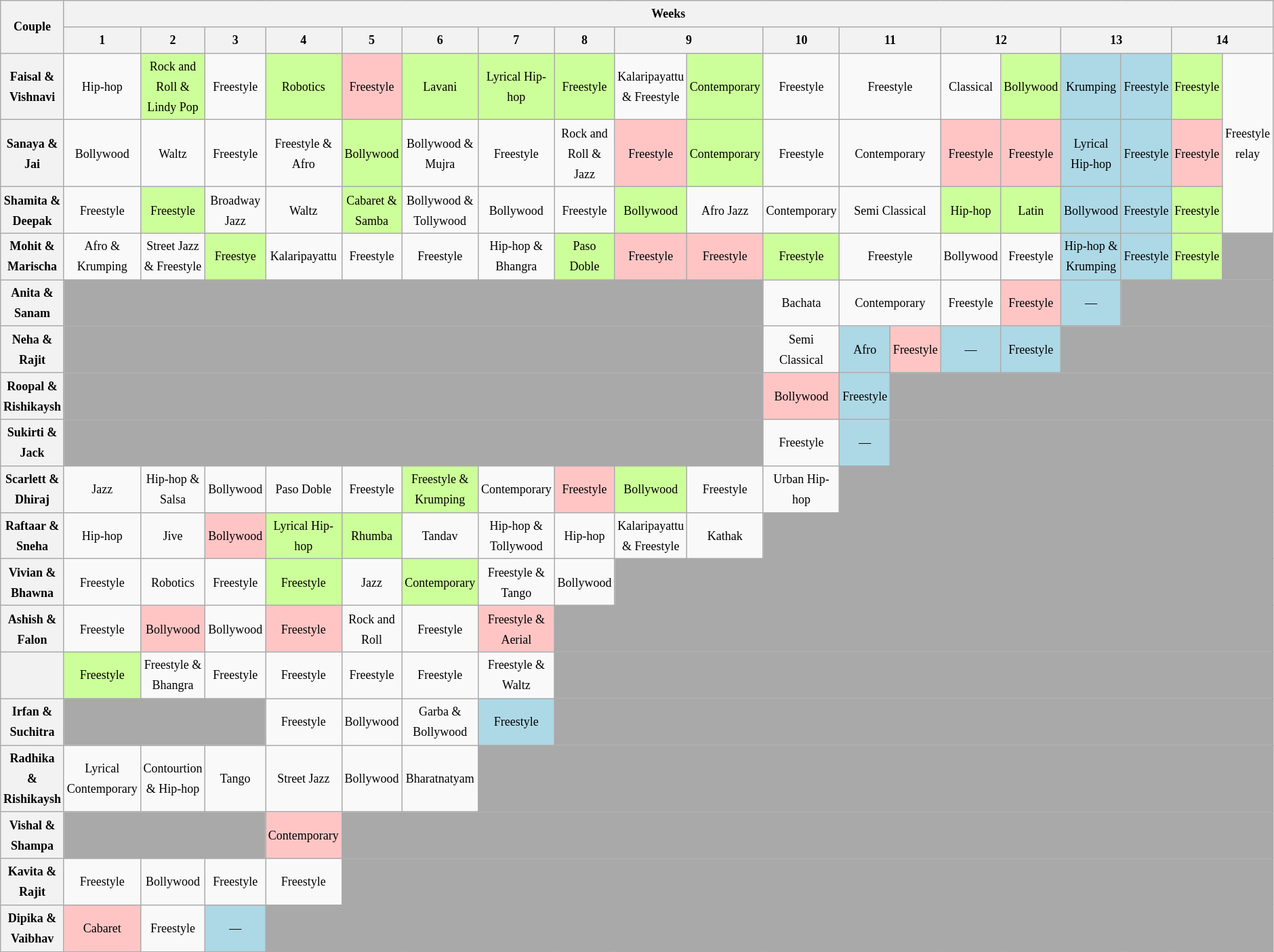<table class="wikitable unsortable" style="text-align:center; font-size:75%; line-height:20px">
<tr>
<th rowspan="2">Couple</th>
<th colspan="19">Weeks</th>
</tr>
<tr>
<th>1</th>
<th>2</th>
<th>3</th>
<th>4</th>
<th>5</th>
<th>6</th>
<th>7</th>
<th>8</th>
<th colspan="2">9</th>
<th>10</th>
<th colspan="2">11</th>
<th colspan="2">12</th>
<th colspan="2">13</th>
<th colspan="2">14</th>
</tr>
<tr>
<th scope="row">Faisal & Vishnavi</th>
<td>Hip-hop</td>
<td style="background:#cf9;">Rock and Roll & Lindy Pop</td>
<td>Freestyle</td>
<td style="background:#cf9;">Robotics</td>
<td style="background:#ffc5c5;">Freestyle</td>
<td style="background:#cf9;">Lavani</td>
<td style="background:#cf9;">Lyrical Hip-hop</td>
<td style="background:#cf9;">Freestyle</td>
<td>Kalaripayattu & Freestyle</td>
<td style="background:#cf9;">Contemporary</td>
<td>Freestyle</td>
<td colspan="2">Freestyle</td>
<td>Classical</td>
<td style="background:#cf9;">Bollywood</td>
<td bgcolor="lightblue">Krumping</td>
<td bgcolor="lightblue">Freestyle</td>
<td style="background:#cf9;">Freestyle</td>
<td rowspan="3">Freestyle relay</td>
</tr>
<tr>
<th scope="row">Sanaya & Jai</th>
<td>Bollywood</td>
<td>Waltz</td>
<td>Freestyle</td>
<td>Freestyle & Afro</td>
<td style="background:#cf9;">Bollywood</td>
<td>Bollywood & Mujra</td>
<td>Freestyle</td>
<td>Rock and Roll & Jazz</td>
<td style="background:#ffc5c5;">Freestyle</td>
<td style="background:#cf9;">Contemporary</td>
<td>Freestyle</td>
<td colspan="2">Contemporary</td>
<td style="background:#ffc5c5;">Freestyle</td>
<td style="background:#ffc5c5;">Freestyle</td>
<td bgcolor="lightblue">Lyrical Hip-hop</td>
<td bgcolor="lightblue">Freestyle</td>
<td style="background:#ffc5c5;">Freestyle</td>
</tr>
<tr>
<th scope="row">Shamita & Deepak</th>
<td>Freestyle</td>
<td style="background:#cf9;">Freestyle</td>
<td>Broadway Jazz</td>
<td>Waltz</td>
<td style="background:#cf9;">Cabaret & Samba</td>
<td>Bollywood & Tollywood</td>
<td>Bollywood</td>
<td>Freestyle</td>
<td style="background:#cf9;">Bollywood</td>
<td>Afro Jazz</td>
<td>Contemporary</td>
<td colspan="2">Semi Classical</td>
<td style="background:#cf9;">Hip-hop</td>
<td style="background:#cf9;">Latin</td>
<td bgcolor="lightblue">Bollywood</td>
<td bgcolor="lightblue">Freestyle</td>
<td style="background:#cf9;">Freestyle</td>
</tr>
<tr>
<th scope="row">Mohit & Marischa</th>
<td>Afro & Krumping</td>
<td>Street Jazz & Freestyle</td>
<td style="background:#cf9;">Freestye</td>
<td>Kalaripayattu</td>
<td>Freestyle</td>
<td>Freestyle</td>
<td>Hip-hop & Bhangra</td>
<td style="background:#cf9;">Paso Doble</td>
<td style="background:#ffc5c5;">Freestyle</td>
<td style="background:#ffc5c5;">Freestyle</td>
<td style="background:#cf9;">Freestyle</td>
<td colspan="2">Freestyle</td>
<td>Bollywood</td>
<td>Freestyle</td>
<td bgcolor="lightblue">Hip-hop & Krumping</td>
<td bgcolor="lightblue">Freestyle</td>
<td style="background:#cf9;">Freestyle</td>
<td bgcolor="darkgrey"></td>
</tr>
<tr>
<th scope="row">Anita & Sanam</th>
<td colspan="10" bgcolor="darkgrey"></td>
<td>Bachata</td>
<td colspan="2">Contemporary</td>
<td>Freestyle</td>
<td style="background:#ffc5c5;">Freestyle</td>
<td bgcolor="lightblue">—</td>
<td colspan="3" bgcolor="darkgrey"></td>
</tr>
<tr>
<th scope="row">Neha & Rajit</th>
<td colspan="10" bgcolor="darkgrey"></td>
<td>Semi Classical</td>
<td bgcolor="lightblue">Afro</td>
<td style="background:#ffc5c5;">Freestyle</td>
<td bgcolor="lightblue">—</td>
<td bgcolor="lightblue">Freestyle</td>
<td colspan="4" bgcolor="darkgrey"></td>
</tr>
<tr>
<th scope="row">Roopal & Rishikaysh</th>
<td colspan="10" bgcolor="darkgrey"></td>
<td style="background:#ffc5c5;">Bollywood</td>
<td bgcolor="lightblue">Freestyle</td>
<td colspan="7" bgcolor="darkgrey"></td>
</tr>
<tr>
<th scope="row">Sukirti & Jack</th>
<td colspan="10" bgcolor="darkgrey"></td>
<td>Freestyle</td>
<td bgcolor="lightblue">—</td>
<td colspan="7" bgcolor="darkgrey"></td>
</tr>
<tr>
<th scope="row">Scarlett & Dhiraj</th>
<td>Jazz</td>
<td>Hip-hop & Salsa</td>
<td>Bollywood</td>
<td>Paso Doble</td>
<td>Freestyle</td>
<td style="background:#cf9;">Freestyle & Krumping</td>
<td>Contemporary</td>
<td style="background:#ffc5c5;">Freestyle</td>
<td style="background:#cf9;">Bollywood</td>
<td>Freestyle</td>
<td>Urban Hip-hop</td>
<td colspan="8" bgcolor="darkgrey"></td>
</tr>
<tr>
<th scope="row">Raftaar & Sneha</th>
<td>Hip-hop</td>
<td>Jive</td>
<td style="background:#ffc5c5;">Bollywood</td>
<td style="background:#cf9;">Lyrical Hip-hop</td>
<td style="background:#cf9;">Rhumba</td>
<td>Tandav</td>
<td>Hip-hop & Tollywood</td>
<td>Hip-hop</td>
<td>Kalaripayattu & Freestyle</td>
<td>Kathak</td>
<td colspan="9" bgcolor="darkgrey"></td>
</tr>
<tr>
<th scope="row">Vivian & Bhawna</th>
<td>Freestyle</td>
<td>Robotics</td>
<td>Freestyle</td>
<td style="background:#cf9;">Freestyle</td>
<td>Jazz</td>
<td style="background:#cf9;">Contemporary</td>
<td>Freestyle & Tango</td>
<td>Bollywood</td>
<td colspan="11" bgcolor="darkgrey"></td>
</tr>
<tr>
<th scope="row">Ashish & Falon</th>
<td>Freestyle</td>
<td style="background:#ffc5c5;">Bollywood</td>
<td>Bollywood</td>
<td style="background:#ffc5c5;">Freestyle</td>
<td>Rock and Roll</td>
<td>Freestyle</td>
<td style="background:#ffc5c5;">Freestyle & Aerial</td>
<td colspan="12" bgcolor="darkgrey"></td>
</tr>
<tr>
<th scope="row"></th>
<td style="background:#cf9;">Freestyle</td>
<td>Freestyle & Bhangra</td>
<td>Freestyle</td>
<td>Freestyle</td>
<td>Freestyle</td>
<td>Freestyle</td>
<td>Freestyle & Waltz</td>
<td colspan="12" bgcolor="darkgrey"></td>
</tr>
<tr>
<th scope="row">Irfan & Suchitra</th>
<td colspan="3" bgcolor=darkgrey></td>
<td>Freestyle</td>
<td>Bollywood</td>
<td>Garba & Bollywood</td>
<td bgcolor="lightblue">Freestyle</td>
<td colspan="12" bgcolor="darkgrey"></td>
</tr>
<tr>
<th scope="row">Radhika & Rishikaysh</th>
<td>Lyrical Contemporary</td>
<td>Contourtion & Hip-hop</td>
<td>Tango</td>
<td>Street Jazz</td>
<td>Bollywood</td>
<td>Bharatnatyam</td>
<td colspan="13" bgcolor="darkgrey"></td>
</tr>
<tr>
<th>Vishal & Shampa</th>
<td colspan="3" bgcolor=darkgrey></td>
<td style="background:#ffc5c5;">Contemporary</td>
<td colspan="15" bgcolor="darkgrey"></td>
</tr>
<tr>
<th scope="row">Kavita & Rajit</th>
<td>Freestyle</td>
<td>Bollywood</td>
<td>Freestyle</td>
<td>Freestyle</td>
<td colspan="15" bgcolor="darkgrey"></td>
</tr>
<tr>
<th scope="row">Dipika & Vaibhav</th>
<td style="background:#ffc5c5;">Cabaret</td>
<td>Freestyle</td>
<td bgcolor="lightblue">—</td>
<td colspan="16" bgcolor="darkgrey"></td>
</tr>
</table>
